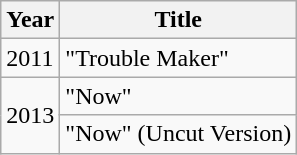<table class="wikitable">
<tr>
<th>Year</th>
<th>Title</th>
</tr>
<tr>
<td>2011</td>
<td>"Trouble Maker"</td>
</tr>
<tr>
<td rowspan="2">2013</td>
<td>"Now"</td>
</tr>
<tr>
<td>"Now" (Uncut Version)</td>
</tr>
</table>
